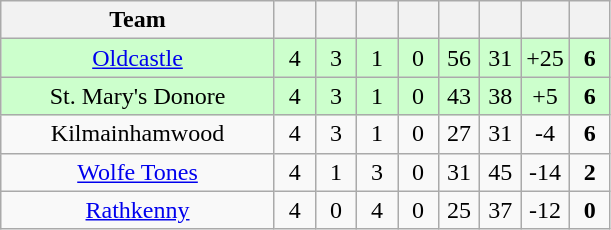<table class="wikitable" style="text-align:center">
<tr>
<th width="175">Team</th>
<th width="20"></th>
<th width="20"></th>
<th width="20"></th>
<th width="20"></th>
<th width="20"></th>
<th width="20"></th>
<th width="20"></th>
<th width="20"></th>
</tr>
<tr style="background:#cfc;">
<td><a href='#'>Oldcastle</a></td>
<td>4</td>
<td>3</td>
<td>1</td>
<td>0</td>
<td>56</td>
<td>31</td>
<td>+25</td>
<td><strong>6</strong></td>
</tr>
<tr style="background:#cfc;">
<td>St. Mary's Donore</td>
<td>4</td>
<td>3</td>
<td>1</td>
<td>0</td>
<td>43</td>
<td>38</td>
<td>+5</td>
<td><strong>6</strong></td>
</tr>
<tr>
<td>Kilmainhamwood</td>
<td>4</td>
<td>3</td>
<td>1</td>
<td>0</td>
<td>27</td>
<td>31</td>
<td>-4</td>
<td><strong>6</strong></td>
</tr>
<tr>
<td><a href='#'>Wolfe Tones</a></td>
<td>4</td>
<td>1</td>
<td>3</td>
<td>0</td>
<td>31</td>
<td>45</td>
<td>-14</td>
<td><strong>2</strong></td>
</tr>
<tr>
<td><a href='#'>Rathkenny</a></td>
<td>4</td>
<td>0</td>
<td>4</td>
<td>0</td>
<td>25</td>
<td>37</td>
<td>-12</td>
<td><strong>0</strong></td>
</tr>
</table>
